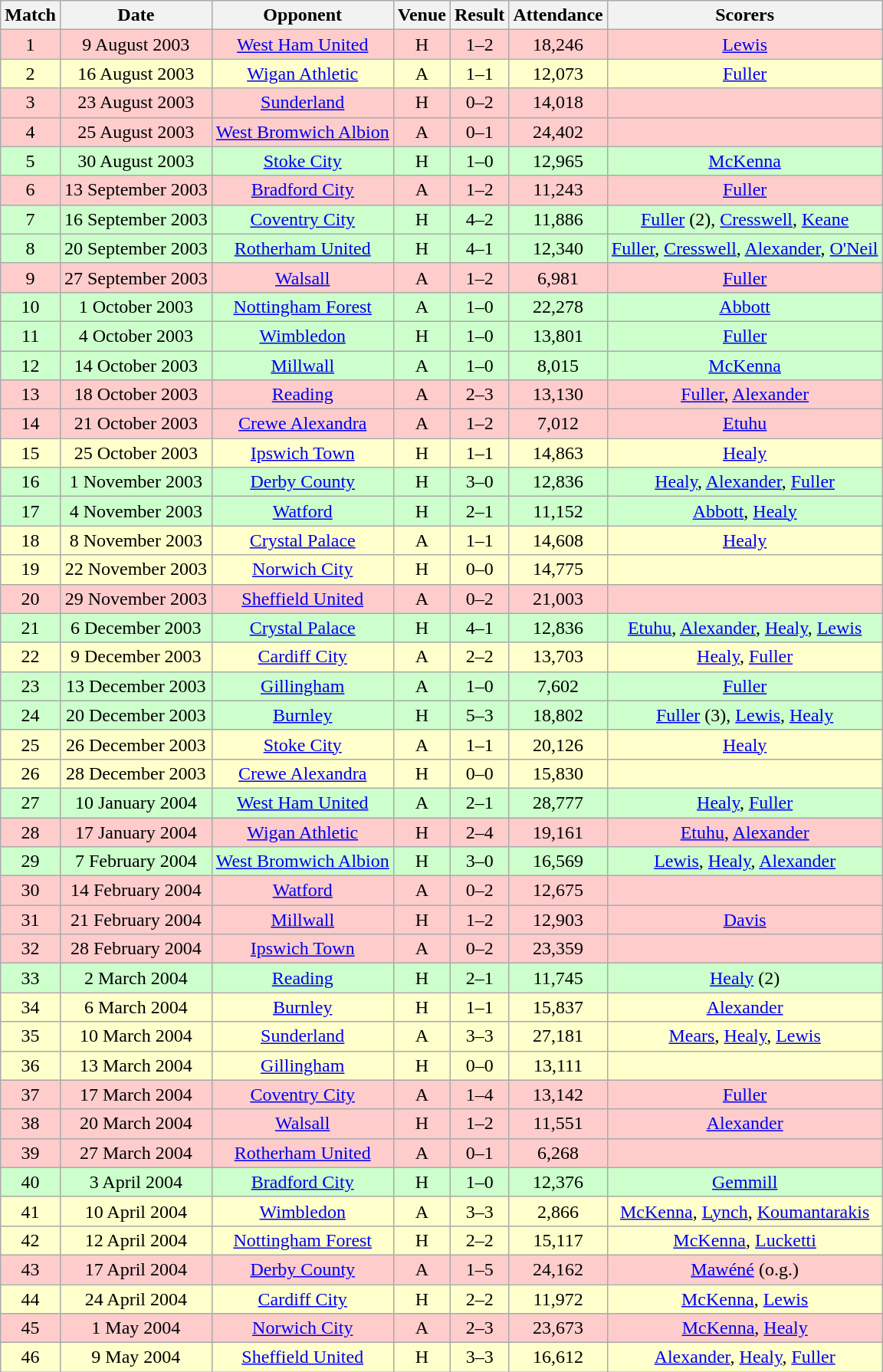<table class="wikitable" style="font-size:100%; text-align:center">
<tr>
<th>Match</th>
<th>Date</th>
<th>Opponent</th>
<th>Venue</th>
<th>Result</th>
<th>Attendance</th>
<th>Scorers</th>
</tr>
<tr style="background: #FFCCCC;">
<td>1</td>
<td>9 August 2003</td>
<td><a href='#'>West Ham United</a></td>
<td>H</td>
<td>1–2</td>
<td>18,246</td>
<td><a href='#'>Lewis</a></td>
</tr>
<tr style="background: #FFFFCC;">
<td>2</td>
<td>16 August 2003</td>
<td><a href='#'>Wigan Athletic</a></td>
<td>A</td>
<td>1–1</td>
<td>12,073</td>
<td><a href='#'>Fuller</a></td>
</tr>
<tr style="background: #FFCCCC;">
<td>3</td>
<td>23 August 2003</td>
<td><a href='#'>Sunderland</a></td>
<td>H</td>
<td>0–2</td>
<td>14,018</td>
<td></td>
</tr>
<tr style="background: #FFCCCC;">
<td>4</td>
<td>25 August 2003</td>
<td><a href='#'>West Bromwich Albion</a></td>
<td>A</td>
<td>0–1</td>
<td>24,402</td>
<td></td>
</tr>
<tr style="background: #CCFFCC;">
<td>5</td>
<td>30 August 2003</td>
<td><a href='#'>Stoke City</a></td>
<td>H</td>
<td>1–0</td>
<td>12,965</td>
<td><a href='#'>McKenna</a></td>
</tr>
<tr style="background: #FFCCCC;">
<td>6</td>
<td>13 September 2003</td>
<td><a href='#'>Bradford City</a></td>
<td>A</td>
<td>1–2</td>
<td>11,243</td>
<td><a href='#'>Fuller</a></td>
</tr>
<tr style="background: #CCFFCC;">
<td>7</td>
<td>16 September 2003</td>
<td><a href='#'>Coventry City</a></td>
<td>H</td>
<td>4–2</td>
<td>11,886</td>
<td><a href='#'>Fuller</a> (2), <a href='#'>Cresswell</a>, <a href='#'>Keane</a></td>
</tr>
<tr style="background: #CCFFCC;">
<td>8</td>
<td>20 September 2003</td>
<td><a href='#'>Rotherham United</a></td>
<td>H</td>
<td>4–1</td>
<td>12,340</td>
<td><a href='#'>Fuller</a>, <a href='#'>Cresswell</a>, <a href='#'>Alexander</a>, <a href='#'>O'Neil</a></td>
</tr>
<tr style="background: #FFCCCC;">
<td>9</td>
<td>27 September 2003</td>
<td><a href='#'>Walsall</a></td>
<td>A</td>
<td>1–2</td>
<td>6,981</td>
<td><a href='#'>Fuller</a></td>
</tr>
<tr style="background: #CCFFCC;">
<td>10</td>
<td>1 October 2003</td>
<td><a href='#'>Nottingham Forest</a></td>
<td>A</td>
<td>1–0</td>
<td>22,278</td>
<td><a href='#'>Abbott</a></td>
</tr>
<tr style="background: #CCFFCC;">
<td>11</td>
<td>4 October 2003</td>
<td><a href='#'>Wimbledon</a></td>
<td>H</td>
<td>1–0</td>
<td>13,801</td>
<td><a href='#'>Fuller</a></td>
</tr>
<tr style="background: #CCFFCC;">
<td>12</td>
<td>14 October 2003</td>
<td><a href='#'>Millwall</a></td>
<td>A</td>
<td>1–0</td>
<td>8,015</td>
<td><a href='#'>McKenna</a></td>
</tr>
<tr style="background: #FFCCCC;">
<td>13</td>
<td>18 October 2003</td>
<td><a href='#'>Reading</a></td>
<td>A</td>
<td>2–3</td>
<td>13,130</td>
<td><a href='#'>Fuller</a>, <a href='#'>Alexander</a></td>
</tr>
<tr style="background: #FFCCCC;">
<td>14</td>
<td>21 October 2003</td>
<td><a href='#'>Crewe Alexandra</a></td>
<td>A</td>
<td>1–2</td>
<td>7,012</td>
<td><a href='#'>Etuhu</a></td>
</tr>
<tr style="background: #FFFFCC;">
<td>15</td>
<td>25 October 2003</td>
<td><a href='#'>Ipswich Town</a></td>
<td>H</td>
<td>1–1</td>
<td>14,863</td>
<td><a href='#'>Healy</a></td>
</tr>
<tr style="background: #CCFFCC;">
<td>16</td>
<td>1 November 2003</td>
<td><a href='#'>Derby County</a></td>
<td>H</td>
<td>3–0</td>
<td>12,836</td>
<td><a href='#'>Healy</a>, <a href='#'>Alexander</a>, <a href='#'>Fuller</a></td>
</tr>
<tr style="background: #CCFFCC;">
<td>17</td>
<td>4 November 2003</td>
<td><a href='#'>Watford</a></td>
<td>H</td>
<td>2–1</td>
<td>11,152</td>
<td><a href='#'>Abbott</a>, <a href='#'>Healy</a></td>
</tr>
<tr style="background: #FFFFCC;">
<td>18</td>
<td>8 November 2003</td>
<td><a href='#'>Crystal Palace</a></td>
<td>A</td>
<td>1–1</td>
<td>14,608</td>
<td><a href='#'>Healy</a></td>
</tr>
<tr style="background: #FFFFCC;">
<td>19</td>
<td>22 November 2003</td>
<td><a href='#'>Norwich City</a></td>
<td>H</td>
<td>0–0</td>
<td>14,775</td>
<td></td>
</tr>
<tr style="background: #FFCCCC;">
<td>20</td>
<td>29 November 2003</td>
<td><a href='#'>Sheffield United</a></td>
<td>A</td>
<td>0–2</td>
<td>21,003</td>
<td></td>
</tr>
<tr style="background: #CCFFCC;">
<td>21</td>
<td>6 December 2003</td>
<td><a href='#'>Crystal Palace</a></td>
<td>H</td>
<td>4–1</td>
<td>12,836</td>
<td><a href='#'>Etuhu</a>, <a href='#'>Alexander</a>, <a href='#'>Healy</a>, <a href='#'>Lewis</a></td>
</tr>
<tr style="background: #FFFFCC;">
<td>22</td>
<td>9 December 2003</td>
<td><a href='#'>Cardiff City</a></td>
<td>A</td>
<td>2–2</td>
<td>13,703</td>
<td><a href='#'>Healy</a>, <a href='#'>Fuller</a></td>
</tr>
<tr style="background: #CCFFCC;">
<td>23</td>
<td>13 December 2003</td>
<td><a href='#'>Gillingham</a></td>
<td>A</td>
<td>1–0</td>
<td>7,602</td>
<td><a href='#'>Fuller</a></td>
</tr>
<tr style="background: #CCFFCC;">
<td>24</td>
<td>20 December 2003</td>
<td><a href='#'>Burnley</a></td>
<td>H</td>
<td>5–3</td>
<td>18,802</td>
<td><a href='#'>Fuller</a> (3), <a href='#'>Lewis</a>, <a href='#'>Healy</a></td>
</tr>
<tr style="background: #FFFFCC;">
<td>25</td>
<td>26 December 2003</td>
<td><a href='#'>Stoke City</a></td>
<td>A</td>
<td>1–1</td>
<td>20,126</td>
<td><a href='#'>Healy</a></td>
</tr>
<tr style="background: #FFFFCC;">
<td>26</td>
<td>28 December 2003</td>
<td><a href='#'>Crewe Alexandra</a></td>
<td>H</td>
<td>0–0</td>
<td>15,830</td>
<td></td>
</tr>
<tr style="background: #CCFFCC;">
<td>27</td>
<td>10 January 2004</td>
<td><a href='#'>West Ham United</a></td>
<td>A</td>
<td>2–1</td>
<td>28,777</td>
<td><a href='#'>Healy</a>, <a href='#'>Fuller</a></td>
</tr>
<tr style="background: #FFCCCC;">
<td>28</td>
<td>17 January 2004</td>
<td><a href='#'>Wigan Athletic</a></td>
<td>H</td>
<td>2–4</td>
<td>19,161</td>
<td><a href='#'>Etuhu</a>, <a href='#'>Alexander</a></td>
</tr>
<tr style="background: #CCFFCC;">
<td>29</td>
<td>7 February 2004</td>
<td><a href='#'>West Bromwich Albion</a></td>
<td>H</td>
<td>3–0</td>
<td>16,569</td>
<td><a href='#'>Lewis</a>, <a href='#'>Healy</a>, <a href='#'>Alexander</a></td>
</tr>
<tr style="background: #FFCCCC;">
<td>30</td>
<td>14 February 2004</td>
<td><a href='#'>Watford</a></td>
<td>A</td>
<td>0–2</td>
<td>12,675</td>
<td></td>
</tr>
<tr style="background: #FFCCCC;">
<td>31</td>
<td>21 February 2004</td>
<td><a href='#'>Millwall</a></td>
<td>H</td>
<td>1–2</td>
<td>12,903</td>
<td><a href='#'>Davis</a></td>
</tr>
<tr style="background: #FFCCCC;">
<td>32</td>
<td>28 February 2004</td>
<td><a href='#'>Ipswich Town</a></td>
<td>A</td>
<td>0–2</td>
<td>23,359</td>
<td></td>
</tr>
<tr style="background: #CCFFCC;">
<td>33</td>
<td>2 March 2004</td>
<td><a href='#'>Reading</a></td>
<td>H</td>
<td>2–1</td>
<td>11,745</td>
<td><a href='#'>Healy</a> (2)</td>
</tr>
<tr style="background: #FFFFCC;">
<td>34</td>
<td>6 March 2004</td>
<td><a href='#'>Burnley</a></td>
<td>H</td>
<td>1–1</td>
<td>15,837</td>
<td><a href='#'>Alexander</a></td>
</tr>
<tr style="background: #FFFFCC;">
<td>35</td>
<td>10 March 2004</td>
<td><a href='#'>Sunderland</a></td>
<td>A</td>
<td>3–3</td>
<td>27,181</td>
<td><a href='#'>Mears</a>, <a href='#'>Healy</a>, <a href='#'>Lewis</a></td>
</tr>
<tr style="background: #FFFFCC;">
<td>36</td>
<td>13 March 2004</td>
<td><a href='#'>Gillingham</a></td>
<td>H</td>
<td>0–0</td>
<td>13,111</td>
<td></td>
</tr>
<tr style="background: #FFCCCC;">
<td>37</td>
<td>17 March 2004</td>
<td><a href='#'>Coventry City</a></td>
<td>A</td>
<td>1–4</td>
<td>13,142</td>
<td><a href='#'>Fuller</a></td>
</tr>
<tr style="background: #FFCCCC;">
<td>38</td>
<td>20 March 2004</td>
<td><a href='#'>Walsall</a></td>
<td>H</td>
<td>1–2</td>
<td>11,551</td>
<td><a href='#'>Alexander</a></td>
</tr>
<tr style="background: #FFCCCC;">
<td>39</td>
<td>27 March 2004</td>
<td><a href='#'>Rotherham United</a></td>
<td>A</td>
<td>0–1</td>
<td>6,268</td>
<td></td>
</tr>
<tr style="background: #CCFFCC;">
<td>40</td>
<td>3 April 2004</td>
<td><a href='#'>Bradford City</a></td>
<td>H</td>
<td>1–0</td>
<td>12,376</td>
<td><a href='#'>Gemmill</a></td>
</tr>
<tr style="background: #FFFFCC;">
<td>41</td>
<td>10 April 2004</td>
<td><a href='#'>Wimbledon</a></td>
<td>A</td>
<td>3–3</td>
<td>2,866</td>
<td><a href='#'>McKenna</a>, <a href='#'>Lynch</a>, <a href='#'>Koumantarakis</a></td>
</tr>
<tr style="background: #FFFFCC;">
<td>42</td>
<td>12 April 2004</td>
<td><a href='#'>Nottingham Forest</a></td>
<td>H</td>
<td>2–2</td>
<td>15,117</td>
<td><a href='#'>McKenna</a>, <a href='#'>Lucketti</a></td>
</tr>
<tr style="background: #FFCCCC;">
<td>43</td>
<td>17 April 2004</td>
<td><a href='#'>Derby County</a></td>
<td>A</td>
<td>1–5</td>
<td>24,162</td>
<td><a href='#'>Mawéné</a> (o.g.)</td>
</tr>
<tr style="background: #FFFFCC;">
<td>44</td>
<td>24 April 2004</td>
<td><a href='#'>Cardiff City</a></td>
<td>H</td>
<td>2–2</td>
<td>11,972</td>
<td><a href='#'>McKenna</a>, <a href='#'>Lewis</a></td>
</tr>
<tr style="background: #FFCCCC;">
<td>45</td>
<td>1 May 2004</td>
<td><a href='#'>Norwich City</a></td>
<td>A</td>
<td>2–3</td>
<td>23,673</td>
<td><a href='#'>McKenna</a>, <a href='#'>Healy</a></td>
</tr>
<tr style="background: #FFFFCC;">
<td>46</td>
<td>9 May 2004</td>
<td><a href='#'>Sheffield United</a></td>
<td>H</td>
<td>3–3</td>
<td>16,612</td>
<td><a href='#'>Alexander</a>, <a href='#'>Healy</a>, <a href='#'>Fuller</a></td>
</tr>
</table>
